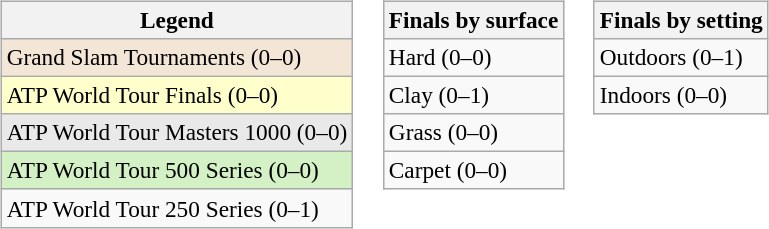<table>
<tr valign=top>
<td><br><table class=wikitable style=font-size:97%>
<tr>
<th>Legend</th>
</tr>
<tr style="background:#f3e6d7;">
<td>Grand Slam Tournaments (0–0)</td>
</tr>
<tr style="background:#ffc;">
<td>ATP World Tour Finals (0–0)</td>
</tr>
<tr style="background:#e9e9e9;">
<td>ATP World Tour Masters 1000 (0–0)</td>
</tr>
<tr style="background:#d4f1c5;">
<td>ATP World Tour 500 Series (0–0)</td>
</tr>
<tr>
<td>ATP World Tour 250 Series (0–1)</td>
</tr>
</table>
</td>
<td><br><table class=wikitable style=font-size:97%>
<tr>
<th>Finals by surface</th>
</tr>
<tr>
<td>Hard (0–0)</td>
</tr>
<tr>
<td>Clay (0–1)</td>
</tr>
<tr>
<td>Grass (0–0)</td>
</tr>
<tr>
<td>Carpet (0–0)</td>
</tr>
</table>
</td>
<td><br><table class=wikitable style=font-size:97%>
<tr>
<th>Finals by setting</th>
</tr>
<tr>
<td>Outdoors (0–1)</td>
</tr>
<tr>
<td>Indoors (0–0)</td>
</tr>
</table>
</td>
</tr>
</table>
